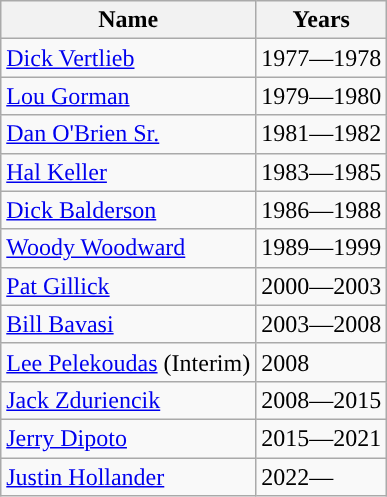<table class="wikitable">
<tr>
<th>Name</th>
<th>Years</th>
</tr>
<tr>
<td><a href='#'>Dick Vertlieb</a></td>
<td>1977—1978</td>
</tr>
<tr>
<td><a href='#'>Lou Gorman</a></td>
<td>1979—1980</td>
</tr>
<tr>
<td><a href='#'>Dan O'Brien Sr.</a></td>
<td>1981—1982</td>
</tr>
<tr>
<td><a href='#'>Hal Keller</a></td>
<td>1983—1985</td>
</tr>
<tr>
<td><a href='#'>Dick Balderson</a></td>
<td>1986—1988</td>
</tr>
<tr>
<td><a href='#'>Woody Woodward</a></td>
<td>1989—1999</td>
</tr>
<tr>
<td><a href='#'>Pat Gillick</a></td>
<td>2000—2003</td>
</tr>
<tr>
<td><a href='#'>Bill Bavasi</a></td>
<td>2003—2008</td>
</tr>
<tr>
<td><a href='#'>Lee Pelekoudas</a> (Interim)</td>
<td>2008</td>
</tr>
<tr>
<td><a href='#'>Jack Zduriencik</a></td>
<td>2008—2015</td>
</tr>
<tr>
<td><a href='#'>Jerry Dipoto</a></td>
<td>2015—2021</td>
</tr>
<tr>
<td><a href='#'>Justin Hollander</a></td>
<td>2022—</td>
</tr>
</table>
